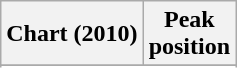<table class="wikitable plainrowheaders sortable" border="1">
<tr>
<th scope="col">Chart (2010)</th>
<th scope="col">Peak<br>position</th>
</tr>
<tr>
</tr>
<tr>
</tr>
<tr>
</tr>
<tr>
</tr>
</table>
